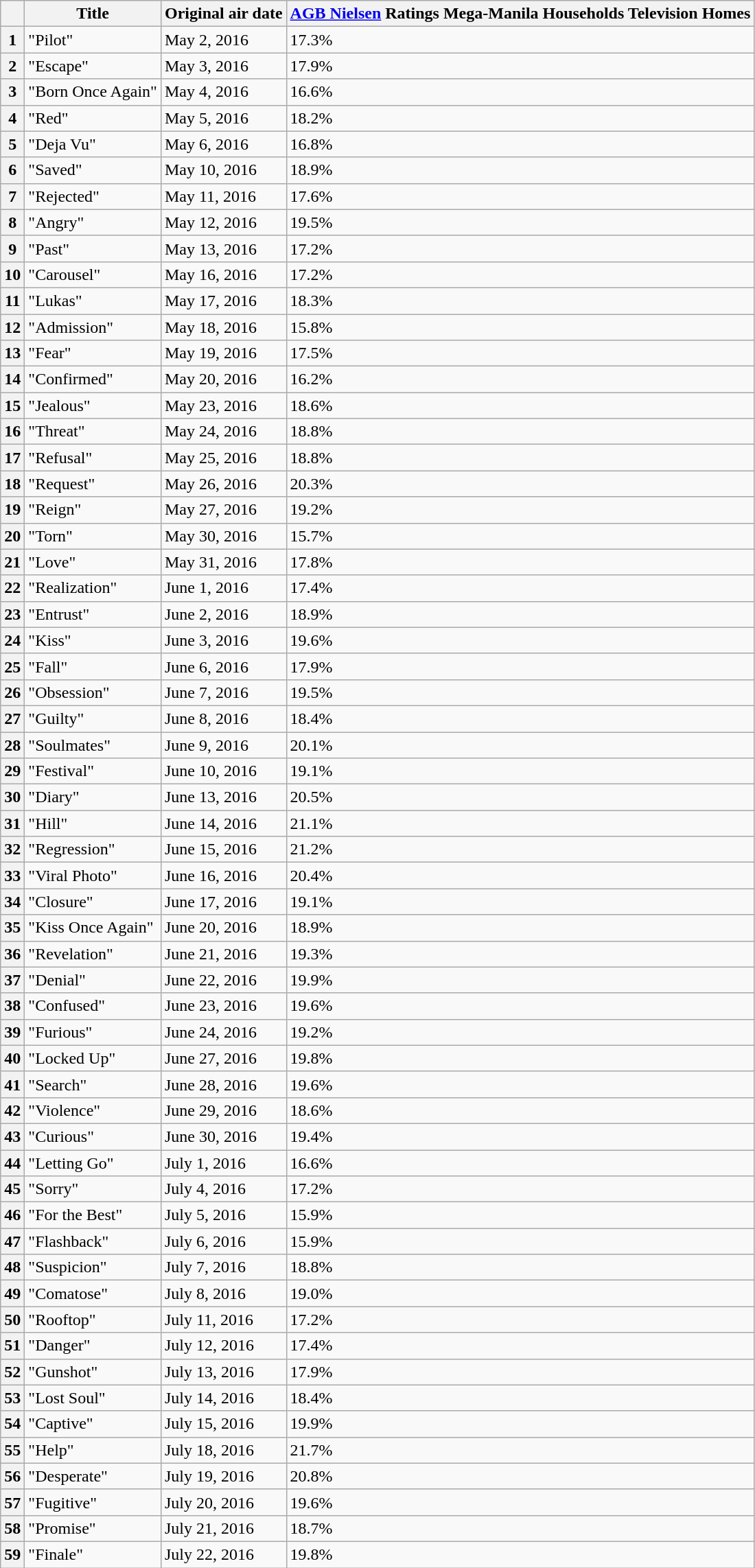<table class="wikitable">
<tr>
<th></th>
<th>Title</th>
<th>Original air date</th>
<th><a href='#'>AGB Nielsen</a> Ratings Mega-Manila Households Television Homes</th>
</tr>
<tr>
<th>1</th>
<td>"Pilot"</td>
<td>May 2, 2016</td>
<td>17.3%</td>
</tr>
<tr>
<th>2</th>
<td>"Escape"</td>
<td>May 3, 2016</td>
<td>17.9%</td>
</tr>
<tr>
<th>3</th>
<td>"Born Once Again"</td>
<td>May 4, 2016</td>
<td>16.6%</td>
</tr>
<tr>
<th>4</th>
<td>"Red"</td>
<td>May 5, 2016</td>
<td>18.2%</td>
</tr>
<tr>
<th>5</th>
<td>"Deja Vu"</td>
<td>May 6, 2016</td>
<td>16.8%</td>
</tr>
<tr>
<th>6</th>
<td>"Saved"</td>
<td>May 10, 2016</td>
<td>18.9%</td>
</tr>
<tr>
<th>7</th>
<td>"Rejected"</td>
<td>May 11, 2016</td>
<td>17.6%</td>
</tr>
<tr>
<th>8</th>
<td>"Angry"</td>
<td>May 12, 2016</td>
<td>19.5%</td>
</tr>
<tr>
<th>9</th>
<td>"Past"</td>
<td>May 13, 2016</td>
<td>17.2%</td>
</tr>
<tr>
<th>10</th>
<td>"Carousel"</td>
<td>May 16, 2016</td>
<td>17.2%</td>
</tr>
<tr>
<th>11</th>
<td>"Lukas"</td>
<td>May 17, 2016</td>
<td>18.3%</td>
</tr>
<tr>
<th>12</th>
<td>"Admission"</td>
<td>May 18, 2016</td>
<td>15.8%</td>
</tr>
<tr>
<th>13</th>
<td>"Fear"</td>
<td>May 19, 2016</td>
<td>17.5%</td>
</tr>
<tr>
<th>14</th>
<td>"Confirmed"</td>
<td>May 20, 2016</td>
<td>16.2%</td>
</tr>
<tr>
<th>15</th>
<td>"Jealous"</td>
<td>May 23, 2016</td>
<td>18.6%</td>
</tr>
<tr>
<th>16</th>
<td>"Threat"</td>
<td>May 24, 2016</td>
<td>18.8%</td>
</tr>
<tr>
<th>17</th>
<td>"Refusal"</td>
<td>May 25, 2016</td>
<td>18.8%</td>
</tr>
<tr>
<th>18</th>
<td>"Request"</td>
<td>May 26, 2016</td>
<td>20.3%</td>
</tr>
<tr>
<th>19</th>
<td>"Reign"</td>
<td>May 27, 2016</td>
<td>19.2%</td>
</tr>
<tr>
<th>20</th>
<td>"Torn"</td>
<td>May 30, 2016</td>
<td>15.7%</td>
</tr>
<tr>
<th>21</th>
<td>"Love"</td>
<td>May 31, 2016</td>
<td>17.8%</td>
</tr>
<tr>
<th>22</th>
<td>"Realization"</td>
<td>June 1, 2016</td>
<td>17.4%</td>
</tr>
<tr>
<th>23</th>
<td>"Entrust"</td>
<td>June 2, 2016</td>
<td>18.9%</td>
</tr>
<tr>
<th>24</th>
<td>"Kiss"</td>
<td>June 3, 2016</td>
<td>19.6%</td>
</tr>
<tr>
<th>25</th>
<td>"Fall"</td>
<td>June 6, 2016</td>
<td>17.9%</td>
</tr>
<tr>
<th>26</th>
<td>"Obsession"</td>
<td>June 7, 2016</td>
<td>19.5%</td>
</tr>
<tr>
<th>27</th>
<td>"Guilty"</td>
<td>June 8, 2016</td>
<td>18.4%</td>
</tr>
<tr>
<th>28</th>
<td>"Soulmates"</td>
<td>June 9, 2016</td>
<td>20.1%</td>
</tr>
<tr>
<th>29</th>
<td>"Festival"</td>
<td>June 10, 2016</td>
<td>19.1%</td>
</tr>
<tr>
<th>30</th>
<td>"Diary"</td>
<td>June 13, 2016</td>
<td>20.5%</td>
</tr>
<tr>
<th>31</th>
<td>"Hill"</td>
<td>June 14, 2016</td>
<td>21.1%</td>
</tr>
<tr>
<th>32</th>
<td>"Regression"</td>
<td>June 15, 2016</td>
<td>21.2%</td>
</tr>
<tr>
<th>33</th>
<td>"Viral Photo"</td>
<td>June 16, 2016</td>
<td>20.4%</td>
</tr>
<tr>
<th>34</th>
<td>"Closure"</td>
<td>June 17, 2016</td>
<td>19.1%</td>
</tr>
<tr>
<th>35</th>
<td>"Kiss Once Again"</td>
<td>June 20, 2016</td>
<td>18.9%</td>
</tr>
<tr>
<th>36</th>
<td>"Revelation"</td>
<td>June 21, 2016</td>
<td>19.3%</td>
</tr>
<tr>
<th>37</th>
<td>"Denial"</td>
<td>June 22, 2016</td>
<td>19.9%</td>
</tr>
<tr>
<th>38</th>
<td>"Confused"</td>
<td>June 23, 2016</td>
<td>19.6%</td>
</tr>
<tr>
<th>39</th>
<td>"Furious"</td>
<td>June 24, 2016</td>
<td>19.2%</td>
</tr>
<tr>
<th>40</th>
<td>"Locked Up"</td>
<td>June 27, 2016</td>
<td>19.8%</td>
</tr>
<tr>
<th>41</th>
<td>"Search"</td>
<td>June 28, 2016</td>
<td>19.6%</td>
</tr>
<tr>
<th>42</th>
<td>"Violence"</td>
<td>June 29, 2016</td>
<td>18.6%</td>
</tr>
<tr>
<th>43</th>
<td>"Curious"</td>
<td>June 30, 2016</td>
<td>19.4%</td>
</tr>
<tr>
<th>44</th>
<td>"Letting Go"</td>
<td>July 1, 2016</td>
<td>16.6%</td>
</tr>
<tr>
<th>45</th>
<td>"Sorry"</td>
<td>July 4, 2016</td>
<td>17.2%</td>
</tr>
<tr>
<th>46</th>
<td>"For the Best"</td>
<td>July 5, 2016</td>
<td>15.9%</td>
</tr>
<tr>
<th>47</th>
<td>"Flashback"</td>
<td>July 6, 2016</td>
<td>15.9%</td>
</tr>
<tr>
<th>48</th>
<td>"Suspicion"</td>
<td>July 7, 2016</td>
<td>18.8%</td>
</tr>
<tr>
<th>49</th>
<td>"Comatose"</td>
<td>July 8, 2016</td>
<td>19.0%</td>
</tr>
<tr>
<th>50</th>
<td>"Rooftop"</td>
<td>July 11, 2016</td>
<td>17.2%</td>
</tr>
<tr>
<th>51</th>
<td>"Danger"</td>
<td>July 12, 2016</td>
<td>17.4%</td>
</tr>
<tr>
<th>52</th>
<td>"Gunshot"</td>
<td>July 13, 2016</td>
<td>17.9%</td>
</tr>
<tr>
<th>53</th>
<td>"Lost Soul"</td>
<td>July 14, 2016</td>
<td>18.4%</td>
</tr>
<tr>
<th>54</th>
<td>"Captive"</td>
<td>July 15, 2016</td>
<td>19.9%</td>
</tr>
<tr>
<th>55</th>
<td>"Help"</td>
<td>July 18, 2016</td>
<td>21.7%</td>
</tr>
<tr>
<th>56</th>
<td>"Desperate"</td>
<td>July 19, 2016</td>
<td>20.8%</td>
</tr>
<tr>
<th>57</th>
<td>"Fugitive"</td>
<td>July 20, 2016</td>
<td>19.6%</td>
</tr>
<tr>
<th>58</th>
<td>"Promise"</td>
<td>July 21, 2016</td>
<td>18.7%</td>
</tr>
<tr>
<th>59</th>
<td>"Finale"</td>
<td>July 22, 2016</td>
<td>19.8%</td>
</tr>
</table>
